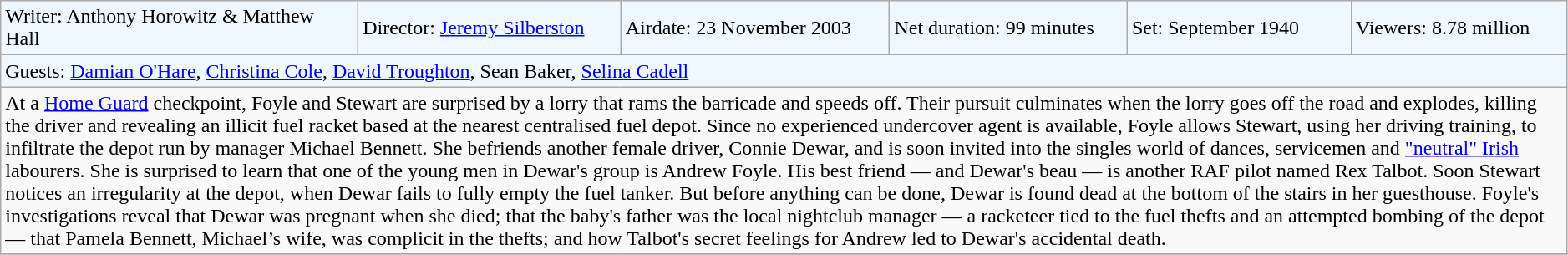<table class="wikitable" width=99%>
<tr style="background-color: #F0F8FF;" |>
<td>Writer: Anthony Horowitz & Matthew Hall</td>
<td>Director: <a href='#'>Jeremy Silberston</a></td>
<td>Airdate: 23 November 2003</td>
<td>Net duration: 99 minutes</td>
<td>Set: September 1940</td>
<td>Viewers: 8.78 million</td>
</tr>
<tr>
</tr>
<tr style="background-color: #F0F8FF;" |>
<td colspan="6">Guests: <a href='#'>Damian O'Hare</a>, <a href='#'>Christina Cole</a>, <a href='#'>David Troughton</a>, Sean Baker, <a href='#'>Selina Cadell</a></td>
</tr>
<tr>
<td colspan="6">At a <a href='#'>Home Guard</a> checkpoint, Foyle and Stewart are surprised by a lorry that rams the barricade and speeds off. Their pursuit culminates when the lorry goes off the road and explodes, killing the driver and revealing an illicit fuel racket based at the nearest centralised fuel depot. Since no experienced undercover agent is available, Foyle allows Stewart, using her driving training, to infiltrate the depot run by manager Michael Bennett. She befriends another female driver, Connie Dewar, and is soon invited into the singles world of dances, servicemen and <a href='#'>"neutral" Irish</a> labourers. She is surprised to learn that one of the young men in Dewar's group is Andrew Foyle. His best friend — and Dewar's beau — is another RAF pilot named Rex Talbot. Soon Stewart notices an irregularity at the depot, when Dewar fails to fully empty the fuel tanker. But before anything can be done, Dewar is found dead at the bottom of the stairs in her guesthouse. Foyle's investigations reveal that Dewar was pregnant when she died; that the baby's father was the local nightclub manager — a racketeer tied to the fuel thefts and an attempted bombing of the depot — that Pamela Bennett, Michael’s wife, was complicit in the thefts; and how Talbot's secret feelings for Andrew led to Dewar's accidental death.</td>
</tr>
<tr>
</tr>
</table>
